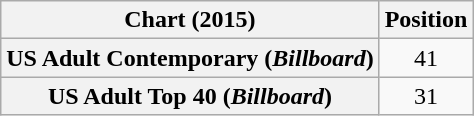<table class="wikitable sortable plainrowheaders" style="text-align:center;">
<tr>
<th scope="col">Chart (2015)</th>
<th scope="col">Position</th>
</tr>
<tr>
<th scope="row">US Adult Contemporary (<em>Billboard</em>)</th>
<td>41</td>
</tr>
<tr>
<th scope="row">US Adult Top 40 (<em>Billboard</em>)</th>
<td>31</td>
</tr>
</table>
